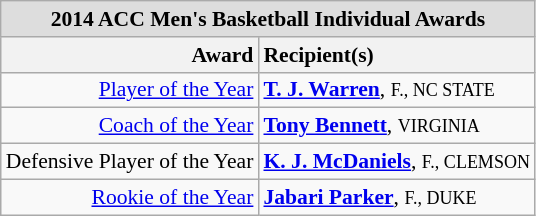<table class="wikitable" style="white-space:nowrap; font-size:90%;">
<tr>
<td colspan="7" style="text-align:center; background:#ddd;"><strong>2014 ACC Men's Basketball Individual Awards</strong></td>
</tr>
<tr>
<th style="text-align:right;">Award</th>
<th style="text-align:left;">Recipient(s)</th>
</tr>
<tr>
<td style="text-align:right;"><a href='#'>Player of the Year</a></td>
<td style="text-align:left;"><strong><a href='#'>T. J. Warren</a></strong>, <small>F., NC STATE</small><br></td>
</tr>
<tr>
<td style="text-align:right;"><a href='#'>Coach of the Year</a></td>
<td style="text-align:left;"><strong><a href='#'>Tony Bennett</a></strong>, <small>VIRGINIA</small><br></td>
</tr>
<tr>
<td style="text-align:right;">Defensive Player of the Year</td>
<td style="text-align:left;"><strong><a href='#'>K. J. McDaniels</a></strong>, <small>F., CLEMSON</small><br></td>
</tr>
<tr>
<td style="text-align:right;"><a href='#'>Rookie of the Year</a></td>
<td style="text-align:left;"><strong><a href='#'>Jabari Parker</a></strong>, <small>F., DUKE</small><br></td>
</tr>
</table>
